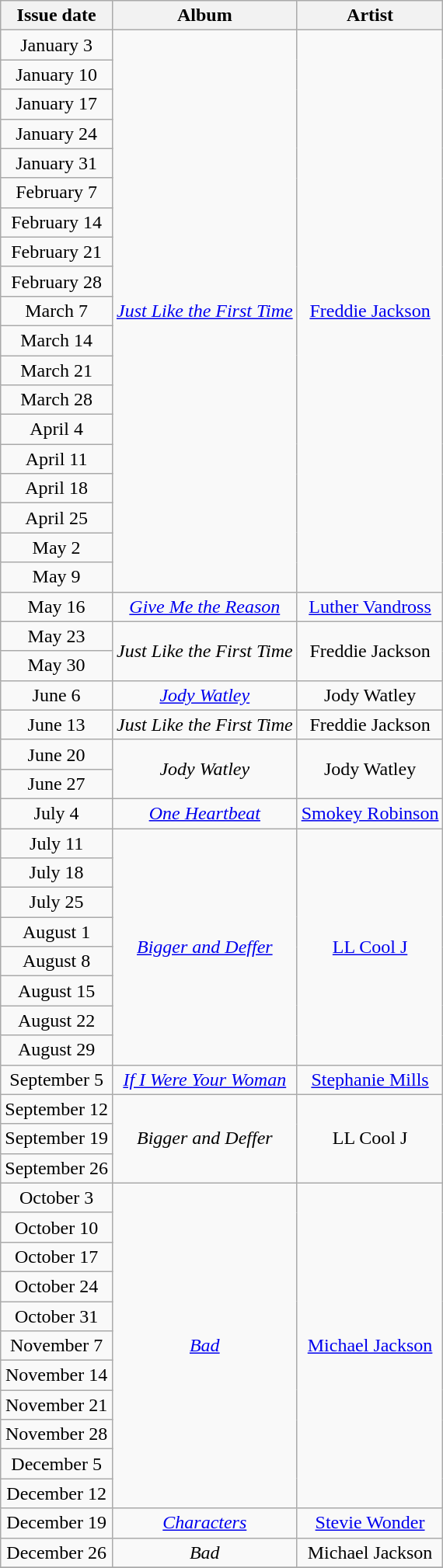<table class="wikitable" style="text-align: center;">
<tr>
<th>Issue date</th>
<th>Album</th>
<th>Artist</th>
</tr>
<tr>
<td>January 3</td>
<td rowspan="19"><em><a href='#'>Just Like the First Time</a></em></td>
<td rowspan="19"><a href='#'>Freddie Jackson</a></td>
</tr>
<tr>
<td>January 10</td>
</tr>
<tr>
<td>January 17</td>
</tr>
<tr>
<td>January 24</td>
</tr>
<tr>
<td>January 31</td>
</tr>
<tr>
<td>February 7</td>
</tr>
<tr>
<td>February 14</td>
</tr>
<tr>
<td>February 21</td>
</tr>
<tr>
<td>February 28</td>
</tr>
<tr>
<td>March 7</td>
</tr>
<tr>
<td>March 14</td>
</tr>
<tr>
<td>March 21</td>
</tr>
<tr>
<td>March 28</td>
</tr>
<tr>
<td>April 4</td>
</tr>
<tr>
<td>April 11</td>
</tr>
<tr>
<td>April 18</td>
</tr>
<tr>
<td>April 25</td>
</tr>
<tr>
<td>May 2</td>
</tr>
<tr>
<td>May 9</td>
</tr>
<tr>
<td>May 16</td>
<td><em><a href='#'>Give Me the Reason</a></em></td>
<td><a href='#'>Luther Vandross</a></td>
</tr>
<tr>
<td>May 23</td>
<td rowspan="2"><em>Just Like the First Time</em></td>
<td rowspan="2">Freddie Jackson</td>
</tr>
<tr>
<td>May 30</td>
</tr>
<tr>
<td>June 6</td>
<td><em><a href='#'>Jody Watley</a></em></td>
<td>Jody Watley</td>
</tr>
<tr>
<td>June 13</td>
<td><em>Just Like the First Time</em></td>
<td>Freddie Jackson</td>
</tr>
<tr>
<td>June 20</td>
<td rowspan="2"><em>Jody Watley</em></td>
<td rowspan="2">Jody Watley</td>
</tr>
<tr>
<td>June 27</td>
</tr>
<tr>
<td>July 4</td>
<td><em><a href='#'>One Heartbeat</a></em></td>
<td><a href='#'>Smokey Robinson</a></td>
</tr>
<tr>
<td>July 11</td>
<td rowspan="8"><em><a href='#'>Bigger and Deffer</a></em></td>
<td rowspan="8"><a href='#'>LL Cool J</a></td>
</tr>
<tr>
<td>July 18</td>
</tr>
<tr>
<td>July 25</td>
</tr>
<tr>
<td>August 1</td>
</tr>
<tr>
<td>August 8</td>
</tr>
<tr>
<td>August 15</td>
</tr>
<tr>
<td>August 22</td>
</tr>
<tr>
<td>August 29</td>
</tr>
<tr>
<td>September 5</td>
<td><em><a href='#'>If I Were Your Woman</a></em></td>
<td><a href='#'>Stephanie Mills</a></td>
</tr>
<tr>
<td>September 12</td>
<td rowspan="3"><em>Bigger and Deffer</em></td>
<td rowspan="3">LL Cool J</td>
</tr>
<tr>
<td>September 19</td>
</tr>
<tr>
<td>September 26</td>
</tr>
<tr>
<td>October 3</td>
<td rowspan="11"><em><a href='#'>Bad</a></em></td>
<td rowspan="11"><a href='#'>Michael Jackson</a></td>
</tr>
<tr>
<td>October 10</td>
</tr>
<tr>
<td>October 17</td>
</tr>
<tr>
<td>October 24</td>
</tr>
<tr>
<td>October 31</td>
</tr>
<tr>
<td>November 7</td>
</tr>
<tr>
<td>November 14</td>
</tr>
<tr>
<td>November 21</td>
</tr>
<tr>
<td>November 28</td>
</tr>
<tr>
<td>December 5</td>
</tr>
<tr>
<td>December 12</td>
</tr>
<tr>
<td>December 19</td>
<td><em><a href='#'>Characters</a></em></td>
<td><a href='#'>Stevie Wonder</a></td>
</tr>
<tr>
<td>December 26</td>
<td><em>Bad</em></td>
<td>Michael Jackson</td>
</tr>
<tr>
</tr>
</table>
